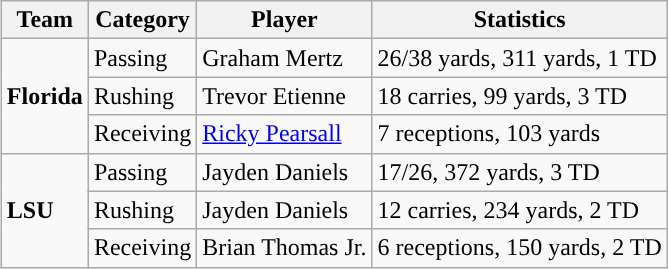<table class="wikitable" style="float: right;">
<tr>
<th>Team</th>
<th>Category</th>
<th>Player</th>
<th>Statistics</th>
</tr>
<tr>
<td rowspan=3><strong>Florida</strong></td>
<td>Passing</td>
<td>Graham Mertz</td>
<td>26/38 yards, 311 yards, 1 TD</td>
</tr>
<tr>
<td>Rushing</td>
<td>Trevor Etienne</td>
<td>18 carries, 99 yards, 3 TD</td>
</tr>
<tr>
<td>Receiving</td>
<td><a href='#'>Ricky Pearsall</a></td>
<td>7 receptions, 103 yards</td>
</tr>
<tr>
<td rowspan=3><strong>LSU</strong></td>
<td>Passing</td>
<td>Jayden Daniels</td>
<td>17/26, 372 yards, 3 TD</td>
</tr>
<tr>
<td>Rushing</td>
<td>Jayden Daniels</td>
<td>12 carries, 234 yards, 2 TD</td>
</tr>
<tr>
<td>Receiving</td>
<td>Brian Thomas Jr.</td>
<td>6 receptions, 150 yards, 2 TD</td>
</tr>
</table>
